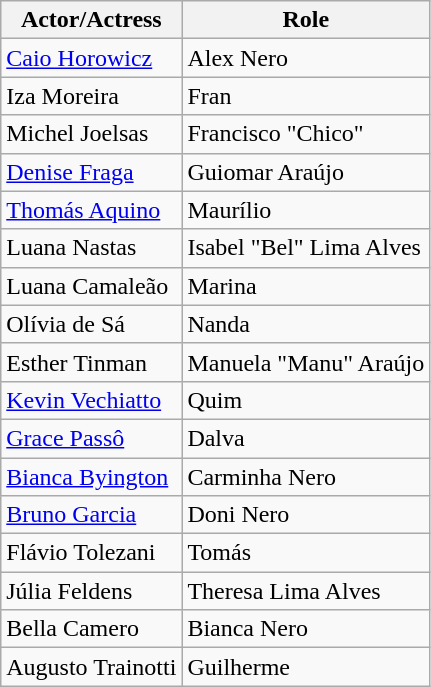<table class="wikitable">
<tr>
<th>Actor/Actress</th>
<th>Role</th>
</tr>
<tr>
<td><a href='#'>Caio Horowicz</a></td>
<td>Alex Nero</td>
</tr>
<tr>
<td>Iza Moreira</td>
<td>Fran</td>
</tr>
<tr>
<td>Michel Joelsas</td>
<td>Francisco "Chico"</td>
</tr>
<tr>
<td><a href='#'>Denise Fraga</a></td>
<td>Guiomar Araújo</td>
</tr>
<tr>
<td><a href='#'>Thomás Aquino</a></td>
<td>Maurílio</td>
</tr>
<tr>
<td>Luana Nastas</td>
<td>Isabel "Bel" Lima Alves</td>
</tr>
<tr>
<td>Luana Camaleão</td>
<td>Marina</td>
</tr>
<tr>
<td>Olívia de Sá</td>
<td>Nanda</td>
</tr>
<tr>
<td>Esther Tinman</td>
<td>Manuela "Manu" Araújo</td>
</tr>
<tr>
<td><a href='#'>Kevin Vechiatto</a></td>
<td>Quim</td>
</tr>
<tr>
<td><a href='#'>Grace Passô</a></td>
<td>Dalva</td>
</tr>
<tr>
<td><a href='#'>Bianca Byington</a></td>
<td>Carminha Nero</td>
</tr>
<tr>
<td><a href='#'>Bruno Garcia</a></td>
<td>Doni Nero</td>
</tr>
<tr>
<td>Flávio Tolezani</td>
<td>Tomás</td>
</tr>
<tr>
<td>Júlia Feldens</td>
<td>Theresa Lima Alves</td>
</tr>
<tr>
<td>Bella Camero</td>
<td>Bianca Nero</td>
</tr>
<tr>
<td>Augusto Trainotti</td>
<td>Guilherme</td>
</tr>
</table>
